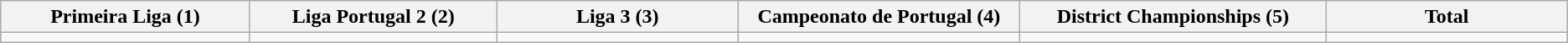<table class="wikitable">
<tr>
<th width="5%">Primeira Liga (1)</th>
<th width="5%">Liga Portugal 2 (2)</th>
<th width="5%">Liga 3 (3)</th>
<th width="5%">Campeonato de Portugal (4)</th>
<th width="5%">District Championships (5)</th>
<th width="5%">Total</th>
</tr>
<tr>
<td></td>
<td></td>
<td></td>
<td></td>
<td></td>
<td></td>
</tr>
</table>
